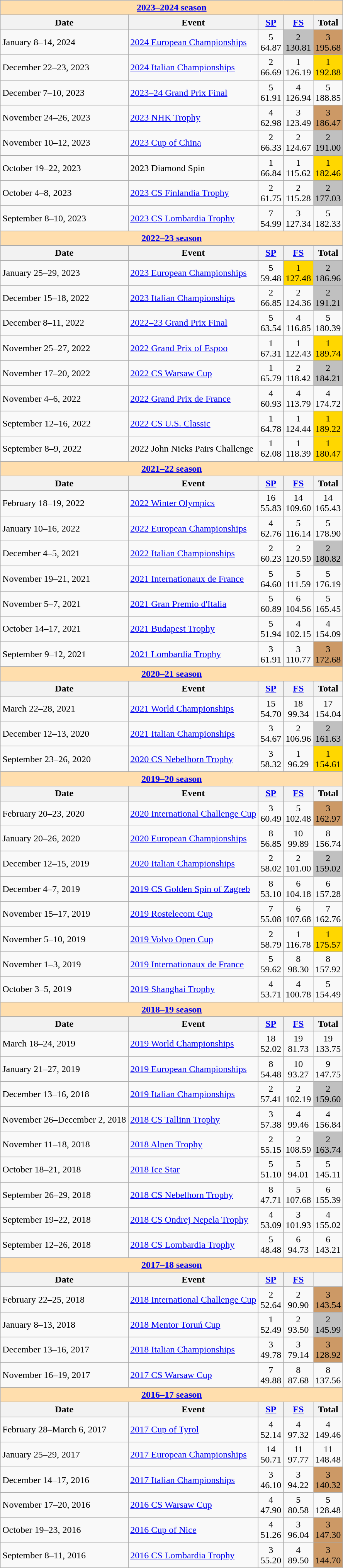<table class="wikitable">
<tr>
<td style="background-color: #ffdead; " colspan=5 align=center><a href='#'><strong>2023–2024 season</strong></a></td>
</tr>
<tr>
<th>Date</th>
<th>Event</th>
<th><a href='#'>SP</a></th>
<th><a href='#'>FS</a></th>
<th>Total</th>
</tr>
<tr>
<td>January 8–14, 2024</td>
<td><a href='#'>2024 European Championships</a></td>
<td align=center>5 <br> 64.87</td>
<td align=center bgcolor=silver>2 <br> 130.81</td>
<td align=center bgcolor=cc9966>3 <br> 195.68</td>
</tr>
<tr>
<td>December 22–23, 2023</td>
<td><a href='#'>2024 Italian Championships</a></td>
<td align=center>2 <br> 66.69</td>
<td align=center>1 <br> 126.19</td>
<td align=center bgcolor=gold>1 <br> 192.88</td>
</tr>
<tr>
<td>December 7–10, 2023</td>
<td><a href='#'>2023–24 Grand Prix Final</a></td>
<td align=center>5 <br> 61.91</td>
<td align=center>4 <br> 126.94</td>
<td align=center>5 <br> 188.85</td>
</tr>
<tr>
<td>November 24–26, 2023</td>
<td><a href='#'>2023 NHK Trophy</a></td>
<td align=center>4 <br> 62.98</td>
<td align=center>3 <br> 123.49</td>
<td align=center bgcolor=cc9966>3 <br> 186.47</td>
</tr>
<tr>
<td>November 10–12, 2023</td>
<td><a href='#'>2023 Cup of China</a></td>
<td align=center>2 <br> 66.33</td>
<td align=center>2 <br> 124.67</td>
<td align=center bgcolor=silver>2 <br> 191.00</td>
</tr>
<tr>
<td>October 19–22, 2023</td>
<td>2023 Diamond Spin</td>
<td align=center>1 <br> 66.84</td>
<td align=center>1 <br> 115.62</td>
<td align=center bgcolor=gold>1 <br> 182.46</td>
</tr>
<tr>
<td>October 4–8, 2023</td>
<td><a href='#'>2023 CS Finlandia Trophy</a></td>
<td align=center>2 <br> 61.75</td>
<td align=center>2 <br> 115.28</td>
<td align=center bgcolor=silver>2 <br> 177.03</td>
</tr>
<tr>
<td>September 8–10, 2023</td>
<td><a href='#'>2023 CS Lombardia Trophy</a></td>
<td align=center>7 <br> 54.99</td>
<td align=center>3 <br> 127.34</td>
<td align=center>5 <br> 182.33</td>
</tr>
<tr>
<td style="background-color: #ffdead; " colspan=5 align=center><a href='#'><strong>2022–23 season</strong></a></td>
</tr>
<tr>
<th>Date</th>
<th>Event</th>
<th><a href='#'>SP</a></th>
<th><a href='#'>FS</a></th>
<th>Total</th>
</tr>
<tr>
<td>January 25–29, 2023</td>
<td><a href='#'>2023 European Championships</a></td>
<td align=center>5 <br> 59.48</td>
<td align=center bgcolor=gold>1 <br> 127.48</td>
<td align=center bgcolor=silver>2 <br> 186.96</td>
</tr>
<tr>
<td>December 15–18, 2022</td>
<td><a href='#'>2023 Italian Championships</a></td>
<td align=center>2 <br> 66.85</td>
<td align=center>2 <br> 124.36</td>
<td align=center bgcolor=silver>2 <br> 191.21</td>
</tr>
<tr>
<td>December 8–11, 2022</td>
<td><a href='#'>2022–23 Grand Prix Final</a></td>
<td align=center>5 <br> 63.54</td>
<td align=center>4 <br> 116.85</td>
<td align=center>5 <br> 180.39</td>
</tr>
<tr>
<td>November 25–27, 2022</td>
<td><a href='#'>2022 Grand Prix of Espoo</a></td>
<td align=center>1 <br> 67.31</td>
<td align=center>1 <br> 122.43</td>
<td align=center bgcolor=gold>1 <br> 189.74</td>
</tr>
<tr>
<td>November 17–20, 2022</td>
<td><a href='#'>2022 CS Warsaw Cup</a></td>
<td align=center>1 <br> 65.79</td>
<td align=center>2 <br> 118.42</td>
<td align=center bgcolor=silver>2 <br> 184.21</td>
</tr>
<tr>
<td>November 4–6, 2022</td>
<td><a href='#'>2022 Grand Prix de France</a></td>
<td align=center>4 <br> 60.93</td>
<td align=center>4 <br> 113.79</td>
<td align=center>4 <br> 174.72</td>
</tr>
<tr>
<td>September 12–16, 2022</td>
<td><a href='#'>2022 CS U.S. Classic</a></td>
<td align=center>1 <br> 64.78</td>
<td align=center>1 <br> 124.44</td>
<td align=center bgcolor=gold>1  <br> 189.22</td>
</tr>
<tr>
<td>September 8–9, 2022</td>
<td>2022 John Nicks Pairs Challenge</td>
<td align=center>1 <br> 62.08</td>
<td align=center>1 <br> 118.39</td>
<td align=center bgcolor=gold>1  <br> 180.47</td>
</tr>
<tr>
<td style="background-color: #ffdead; " colspan=5 align=center><a href='#'><strong>2021–22 season</strong></a></td>
</tr>
<tr>
<th>Date</th>
<th>Event</th>
<th><a href='#'>SP</a></th>
<th><a href='#'>FS</a></th>
<th>Total</th>
</tr>
<tr>
<td>February 18–19, 2022</td>
<td><a href='#'>2022 Winter Olympics</a></td>
<td align=center>16 <br> 55.83</td>
<td align=center>14 <br> 109.60</td>
<td align=center>14 <br> 165.43</td>
</tr>
<tr>
<td>January 10–16, 2022</td>
<td><a href='#'>2022 European Championships</a></td>
<td align=center>4 <br> 62.76</td>
<td align=center>5 <br> 116.14</td>
<td align=center>5 <br> 178.90</td>
</tr>
<tr>
<td>December 4–5, 2021</td>
<td><a href='#'>2022 Italian Championships</a></td>
<td align=center>2 <br> 60.23</td>
<td align=center>2 <br> 120.59</td>
<td align=center bgcolor=silver>2 <br> 180.82</td>
</tr>
<tr>
<td>November 19–21, 2021</td>
<td><a href='#'>2021 Internationaux de France</a></td>
<td align=center>5 <br> 64.60</td>
<td align=center>5 <br> 111.59</td>
<td align=center>5 <br> 176.19</td>
</tr>
<tr>
<td>November 5–7, 2021</td>
<td><a href='#'>2021 Gran Premio d'Italia</a></td>
<td align=center>5 <br> 60.89</td>
<td align=center>6 <br> 104.56</td>
<td align=center>5 <br> 165.45</td>
</tr>
<tr>
<td>October 14–17, 2021</td>
<td><a href='#'>2021 Budapest Trophy</a></td>
<td align=center>5 <br> 51.94</td>
<td align=center>4 <br> 102.15</td>
<td align=center>4 <br> 154.09</td>
</tr>
<tr>
<td>September 9–12, 2021</td>
<td><a href='#'>2021 Lombardia Trophy</a></td>
<td align=center>3 <br> 61.91</td>
<td align=center>3 <br> 110.77</td>
<td align=center bgcolor=cc9966>3 <br> 172.68</td>
</tr>
<tr>
<td style="background-color: #ffdead; " colspan=5 align=center><a href='#'><strong>2020–21 season</strong></a></td>
</tr>
<tr>
<th>Date</th>
<th>Event</th>
<th><a href='#'>SP</a></th>
<th><a href='#'>FS</a></th>
<th>Total</th>
</tr>
<tr>
<td>March 22–28, 2021</td>
<td><a href='#'>2021 World Championships</a></td>
<td align=center>15 <br> 54.70</td>
<td align=center>18 <br> 99.34</td>
<td align=center>17 <br> 154.04</td>
</tr>
<tr>
<td>December 12–13, 2020</td>
<td><a href='#'>2021 Italian Championships</a></td>
<td align=center>3 <br> 54.67</td>
<td align=center>2 <br> 106.96</td>
<td align=center bgcolor=silver>2 <br> 161.63</td>
</tr>
<tr>
<td>September 23–26, 2020</td>
<td><a href='#'>2020 CS Nebelhorn Trophy</a></td>
<td align=center>3 <br> 58.32</td>
<td align=center>1 <br> 96.29</td>
<td align=center bgcolor=gold>1 <br> 154.61</td>
</tr>
<tr>
<td style="background-color: #ffdead; " colspan=5 align=center><a href='#'><strong>2019–20 season</strong></a></td>
</tr>
<tr>
<th>Date</th>
<th>Event</th>
<th><a href='#'>SP</a></th>
<th><a href='#'>FS</a></th>
<th>Total</th>
</tr>
<tr>
<td>February 20–23, 2020</td>
<td><a href='#'>2020 International Challenge Cup</a></td>
<td align=center>3 <br> 60.49</td>
<td align=center>5 <br> 102.48</td>
<td align=center bgcolor=cc9966>3 <br> 162.97</td>
</tr>
<tr>
<td>January 20–26, 2020</td>
<td><a href='#'>2020 European Championships</a></td>
<td align=center>8 <br> 56.85</td>
<td align=center>10 <br> 99.89</td>
<td align=center>8 <br> 156.74</td>
</tr>
<tr>
<td>December 12–15, 2019</td>
<td><a href='#'>2020 Italian Championships</a></td>
<td align=center>2 <br> 58.02</td>
<td align=center>2 <br> 101.00</td>
<td align=center bgcolor=silver>2 <br> 159.02</td>
</tr>
<tr>
<td>December 4–7, 2019</td>
<td><a href='#'>2019 CS Golden Spin of Zagreb</a></td>
<td align=center>8 <br> 53.10</td>
<td align=center>6 <br> 104.18</td>
<td align=center>6 <br> 157.28</td>
</tr>
<tr>
<td>November 15–17, 2019</td>
<td><a href='#'>2019 Rostelecom Cup</a></td>
<td align=center>7 <br> 55.08</td>
<td align=center>6 <br> 107.68</td>
<td align=center>7 <br> 162.76</td>
</tr>
<tr>
<td>November 5–10, 2019</td>
<td><a href='#'>2019 Volvo Open Cup</a></td>
<td align=center>2 <br> 58.79</td>
<td align=center>1 <br> 116.78</td>
<td align=center bgcolor=gold>1 <br> 175.57</td>
</tr>
<tr>
<td>November 1–3, 2019</td>
<td><a href='#'>2019 Internationaux de France</a></td>
<td align=center>5 <br> 59.62</td>
<td align=center>8 <br> 98.30</td>
<td align=center>8 <br> 157.92</td>
</tr>
<tr>
<td>October 3–5, 2019</td>
<td><a href='#'>2019 Shanghai Trophy</a></td>
<td align=center>4 <br> 53.71</td>
<td align=center>4 <br> 100.78</td>
<td align=center>5 <br> 154.49</td>
</tr>
<tr>
<td style="background-color: #ffdead; " colspan=5 align=center><a href='#'><strong>2018–19 season</strong></a></td>
</tr>
<tr>
<th>Date</th>
<th>Event</th>
<th><a href='#'>SP</a></th>
<th><a href='#'>FS</a></th>
<th>Total</th>
</tr>
<tr>
<td>March 18–24, 2019</td>
<td><a href='#'>2019 World Championships</a></td>
<td align=center>18 <br> 52.02</td>
<td align=center>19 <br> 81.73</td>
<td align=center>19 <br> 133.75</td>
</tr>
<tr>
<td>January 21–27, 2019</td>
<td><a href='#'>2019 European Championships</a></td>
<td align=center>8 <br> 54.48</td>
<td align=center>10 <br> 93.27</td>
<td align=center>9 <br> 147.75</td>
</tr>
<tr>
<td>December 13–16, 2018</td>
<td><a href='#'>2019 Italian Championships</a></td>
<td align=center>2 <br> 57.41</td>
<td align=center>2 <br> 102.19</td>
<td align=center bgcolor=silver>2 <br> 159.60</td>
</tr>
<tr>
<td>November 26–December 2, 2018</td>
<td><a href='#'>2018 CS Tallinn Trophy</a></td>
<td align=center>3 <br> 57.38</td>
<td align=center>4 <br> 99.46</td>
<td align=center>4 <br> 156.84</td>
</tr>
<tr>
<td>November 11–18, 2018</td>
<td><a href='#'>2018 Alpen Trophy</a></td>
<td align=center>2 <br> 55.15</td>
<td align=center>2 <br> 108.59</td>
<td align=center bgcolor=silver>2 <br> 163.74</td>
</tr>
<tr>
<td>October 18–21, 2018</td>
<td><a href='#'>2018 Ice Star</a></td>
<td align=center>5 <br> 51.10</td>
<td align=center>5 <br> 94.01</td>
<td align=center>5 <br> 145.11</td>
</tr>
<tr>
<td>September 26–29, 2018</td>
<td><a href='#'>2018 CS Nebelhorn Trophy</a></td>
<td align=center>8 <br> 47.71</td>
<td align=center>5 <br> 107.68</td>
<td align=center>6 <br> 155.39</td>
</tr>
<tr>
<td>September 19–22, 2018</td>
<td><a href='#'>2018 CS Ondrej Nepela Trophy</a></td>
<td align=center>4 <br> 53.09</td>
<td align=center>3 <br> 101.93</td>
<td align=center>4 <br> 155.02</td>
</tr>
<tr>
<td>September 12–26, 2018</td>
<td><a href='#'>2018 CS Lombardia Trophy</a></td>
<td align=center>5 <br> 48.48</td>
<td align=center>6 <br> 94.73</td>
<td align=center>6 <br> 143.21</td>
</tr>
<tr>
<td style="background-color: #ffdead; " colspan=5 align=center><a href='#'><strong>2017–18 season</strong></a></td>
</tr>
<tr>
<th>Date</th>
<th>Event</th>
<th><a href='#'>SP</a></th>
<th><a href='#'>FS</a></th>
<th Total></th>
</tr>
<tr>
<td>February 22–25, 2018</td>
<td><a href='#'>2018 International Challenge Cup</a></td>
<td align=center>2 <br> 52.64</td>
<td align=center>2 <br> 90.90</td>
<td align=center bgcolor=cc9966>3 <br> 143.54</td>
</tr>
<tr>
<td>January 8–13, 2018</td>
<td><a href='#'>2018 Mentor Toruń Cup</a></td>
<td align=center>1 <br> 52.49</td>
<td align=center>2 <br> 93.50</td>
<td align=center bgcolor=silver>2 <br> 145.99</td>
</tr>
<tr>
<td>December 13–16, 2017</td>
<td><a href='#'>2018 Italian Championships</a></td>
<td align=center>3 <br> 49.78</td>
<td align=center>3 <br> 79.14</td>
<td align=center bgcolor=cc9966>3 <br> 128.92</td>
</tr>
<tr>
<td>November 16–19, 2017</td>
<td><a href='#'>2017 CS Warsaw Cup</a></td>
<td align=center>7 <br> 49.88</td>
<td align=center>8 <br> 87.68</td>
<td align=center>8 <br> 137.56</td>
</tr>
<tr>
<td style="background-color: #ffdead; " colspan=5 align=center><a href='#'><strong>2016–17 season</strong></a></td>
</tr>
<tr>
<th>Date</th>
<th>Event</th>
<th><a href='#'>SP</a></th>
<th><a href='#'>FS</a></th>
<th>Total</th>
</tr>
<tr>
<td>February 28–March 6, 2017</td>
<td><a href='#'>2017 Cup of Tyrol</a></td>
<td align=center>4 <br> 52.14</td>
<td align=center>4 <br> 97.32</td>
<td align=center>4 <br> 149.46</td>
</tr>
<tr>
<td>January 25–29, 2017</td>
<td><a href='#'>2017 European Championships</a></td>
<td align=center>14 <br> 50.71</td>
<td align=center>11 <br> 97.77</td>
<td align=center>11 <br> 148.48</td>
</tr>
<tr>
<td>December 14–17, 2016</td>
<td><a href='#'>2017 Italian Championships</a></td>
<td align=center>3 <br> 46.10</td>
<td align=center>3 <br> 94.22</td>
<td align=center bgcolor=cc9966>3 <br> 140.32</td>
</tr>
<tr>
<td>November 17–20, 2016</td>
<td><a href='#'>2016 CS Warsaw Cup</a></td>
<td align=center>4 <br> 47.90</td>
<td align=center>5 <br> 80.58</td>
<td align=center>5 <br> 128.48</td>
</tr>
<tr>
<td>October 19–23, 2016</td>
<td><a href='#'>2016 Cup of Nice</a></td>
<td align=center>4 <br> 51.26</td>
<td align=center>3 <br> 96.04</td>
<td align=center bgcolor=cc9966>3 <br> 147.30</td>
</tr>
<tr>
<td>September 8–11, 2016</td>
<td><a href='#'>2016 CS Lombardia Trophy</a></td>
<td align=center>3 <br> 55.20</td>
<td align=center>4 <br> 89.50</td>
<td align=center bgcolor=cc9966>3 <br> 144.70</td>
</tr>
</table>
